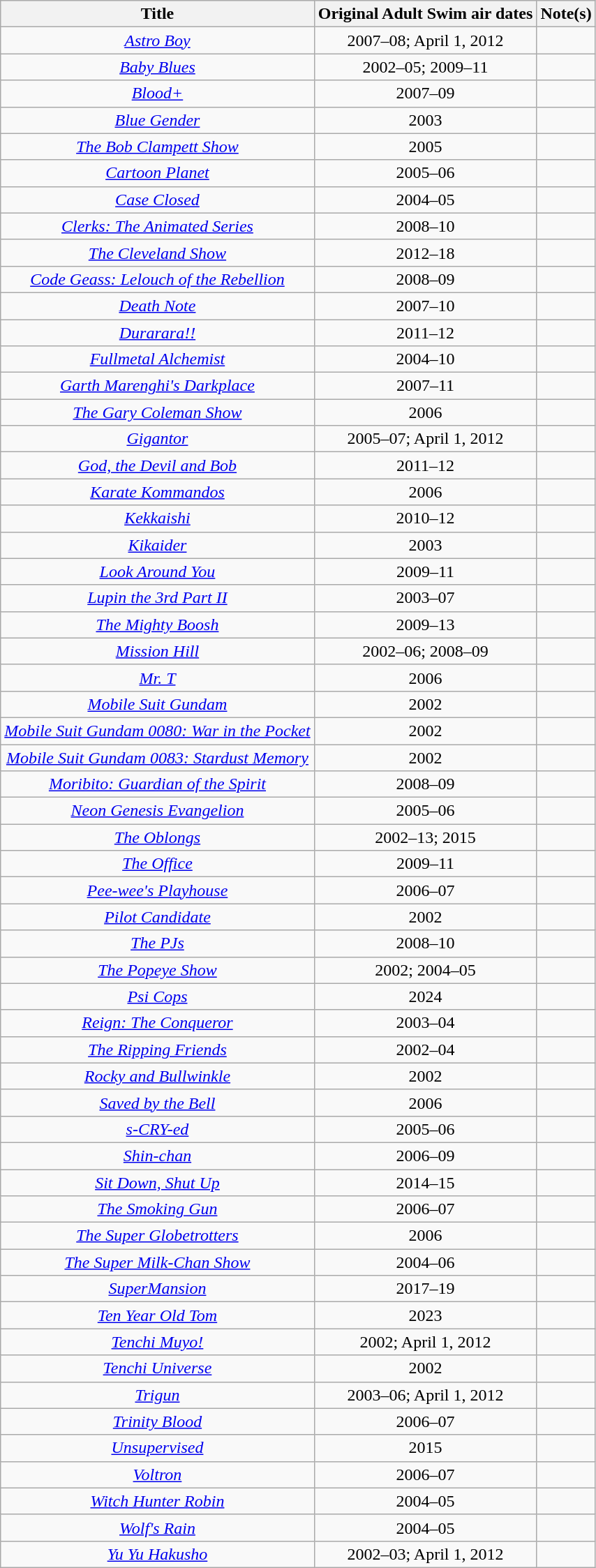<table class="wikitable sortable plainrowheaders table" style="text-align:center;">
<tr>
<th scope="col">Title</th>
<th scope="col">Original Adult Swim air dates</th>
<th scope="col">Note(s)</th>
</tr>
<tr>
<td><em><a href='#'>Astro Boy</a></em></td>
<td>2007–08; April 1, 2012</td>
<td></td>
</tr>
<tr>
<td><em><a href='#'>Baby Blues</a></em></td>
<td>2002–05; 2009–11</td>
<td></td>
</tr>
<tr>
<td><em><a href='#'>Blood+</a></em></td>
<td>2007–09</td>
<td></td>
</tr>
<tr>
<td><em><a href='#'>Blue Gender</a></em></td>
<td>2003</td>
<td></td>
</tr>
<tr>
<td><em><a href='#'>The Bob Clampett Show</a></em></td>
<td>2005</td>
<td></td>
</tr>
<tr>
<td><em><a href='#'>Cartoon Planet</a></em></td>
<td>2005–06</td>
<td></td>
</tr>
<tr>
<td><em><a href='#'>Case Closed</a></em></td>
<td>2004–05</td>
<td></td>
</tr>
<tr>
<td><em><a href='#'>Clerks: The Animated Series</a></em></td>
<td>2008–10</td>
<td></td>
</tr>
<tr>
<td><em><a href='#'>The Cleveland Show</a></em></td>
<td>2012–18</td>
<td></td>
</tr>
<tr>
<td><em><a href='#'>Code Geass: Lelouch of the Rebellion</a></em></td>
<td>2008–09</td>
<td></td>
</tr>
<tr>
<td><em><a href='#'>Death Note</a></em></td>
<td>2007–10</td>
<td></td>
</tr>
<tr>
<td><em><a href='#'>Durarara!!</a></em></td>
<td>2011–12</td>
<td></td>
</tr>
<tr>
<td><em><a href='#'>Fullmetal Alchemist</a></em></td>
<td>2004–10</td>
<td></td>
</tr>
<tr>
<td><em><a href='#'>Garth Marenghi's Darkplace</a></em></td>
<td>2007–11</td>
<td></td>
</tr>
<tr>
<td><em><a href='#'>The Gary Coleman Show</a></em></td>
<td>2006</td>
<td></td>
</tr>
<tr>
<td><em><a href='#'>Gigantor</a></em></td>
<td>2005–07; April 1, 2012</td>
<td></td>
</tr>
<tr>
<td><em><a href='#'>God, the Devil and Bob</a></em></td>
<td>2011–12</td>
<td></td>
</tr>
<tr>
<td><em><a href='#'>Karate Kommandos</a></em></td>
<td>2006</td>
<td></td>
</tr>
<tr>
<td><em><a href='#'>Kekkaishi</a></em></td>
<td>2010–12</td>
<td></td>
</tr>
<tr>
<td><em><a href='#'>Kikaider</a></em></td>
<td>2003</td>
<td></td>
</tr>
<tr>
<td><em><a href='#'>Look Around You</a></em></td>
<td>2009–11</td>
<td></td>
</tr>
<tr>
<td><em><a href='#'>Lupin the 3rd Part II</a></em></td>
<td>2003–07</td>
<td></td>
</tr>
<tr>
<td><em><a href='#'>The Mighty Boosh</a></em></td>
<td>2009–13</td>
<td></td>
</tr>
<tr>
<td><em><a href='#'>Mission Hill</a></em></td>
<td>2002–06; 2008–09</td>
<td></td>
</tr>
<tr>
<td><em><a href='#'>Mr. T</a></em></td>
<td>2006</td>
<td></td>
</tr>
<tr>
<td><em><a href='#'>Mobile Suit Gundam</a></em></td>
<td>2002</td>
<td></td>
</tr>
<tr>
<td><em><a href='#'>Mobile Suit Gundam 0080: War in the Pocket</a></em></td>
<td>2002</td>
<td></td>
</tr>
<tr>
<td><em><a href='#'>Mobile Suit Gundam 0083: Stardust Memory</a></em></td>
<td>2002</td>
<td></td>
</tr>
<tr>
<td><em><a href='#'>Moribito: Guardian of the Spirit</a></em></td>
<td>2008–09</td>
<td></td>
</tr>
<tr>
<td><em><a href='#'>Neon Genesis Evangelion</a></em></td>
<td>2005–06</td>
<td></td>
</tr>
<tr>
<td><em><a href='#'>The Oblongs</a></em></td>
<td>2002–13; 2015</td>
<td></td>
</tr>
<tr>
<td><em><a href='#'>The Office</a></em></td>
<td>2009–11</td>
<td></td>
</tr>
<tr>
<td><em><a href='#'>Pee-wee's Playhouse</a></em></td>
<td>2006–07</td>
<td></td>
</tr>
<tr>
<td><em><a href='#'>Pilot Candidate</a></em></td>
<td>2002</td>
<td></td>
</tr>
<tr>
<td><em><a href='#'>The PJs</a></em></td>
<td>2008–10</td>
<td></td>
</tr>
<tr>
<td><em><a href='#'>The Popeye Show</a></em></td>
<td>2002; 2004–05</td>
<td></td>
</tr>
<tr>
<td><em><a href='#'>Psi Cops</a></em></td>
<td>2024</td>
<td></td>
</tr>
<tr>
<td><em><a href='#'>Reign: The Conqueror</a></em></td>
<td>2003–04</td>
<td></td>
</tr>
<tr>
<td><em><a href='#'>The Ripping Friends</a></em></td>
<td>2002–04</td>
<td></td>
</tr>
<tr>
<td><em><a href='#'>Rocky and Bullwinkle</a></em></td>
<td>2002</td>
<td></td>
</tr>
<tr>
<td><em><a href='#'>Saved by the Bell</a></em></td>
<td>2006</td>
<td></td>
</tr>
<tr>
<td><em><a href='#'>s-CRY-ed</a></em></td>
<td>2005–06</td>
<td></td>
</tr>
<tr>
<td><em><a href='#'>Shin-chan</a></em></td>
<td>2006–09</td>
<td></td>
</tr>
<tr>
<td><em><a href='#'>Sit Down, Shut Up</a></em></td>
<td>2014–15</td>
<td></td>
</tr>
<tr>
<td><em><a href='#'>The Smoking Gun</a></em></td>
<td>2006–07</td>
<td></td>
</tr>
<tr>
<td><em><a href='#'>The Super Globetrotters</a></em></td>
<td>2006</td>
<td></td>
</tr>
<tr>
<td><em><a href='#'>The Super Milk-Chan Show</a></em></td>
<td>2004–06</td>
<td></td>
</tr>
<tr>
<td><em><a href='#'>SuperMansion</a></em></td>
<td>2017–19</td>
<td></td>
</tr>
<tr>
<td><em><a href='#'>Ten Year Old Tom</a></em></td>
<td>2023</td>
<td></td>
</tr>
<tr>
<td><em><a href='#'>Tenchi Muyo!</a></em></td>
<td>2002; April 1, 2012</td>
<td></td>
</tr>
<tr>
<td><em><a href='#'>Tenchi Universe</a></em></td>
<td>2002</td>
<td></td>
</tr>
<tr>
<td><em><a href='#'>Trigun</a></em></td>
<td>2003–06; April 1, 2012</td>
<td></td>
</tr>
<tr>
<td><em><a href='#'>Trinity Blood</a></em></td>
<td>2006–07</td>
<td></td>
</tr>
<tr>
<td><em><a href='#'>Unsupervised</a></em></td>
<td>2015</td>
<td></td>
</tr>
<tr>
<td><em><a href='#'>Voltron</a></em></td>
<td>2006–07</td>
<td></td>
</tr>
<tr>
<td><em><a href='#'>Witch Hunter Robin</a></em></td>
<td>2004–05</td>
<td></td>
</tr>
<tr>
<td><em><a href='#'>Wolf's Rain</a></em></td>
<td>2004–05</td>
<td></td>
</tr>
<tr>
<td><em><a href='#'>Yu Yu Hakusho</a></em></td>
<td>2002–03; April 1, 2012</td>
<td></td>
</tr>
</table>
